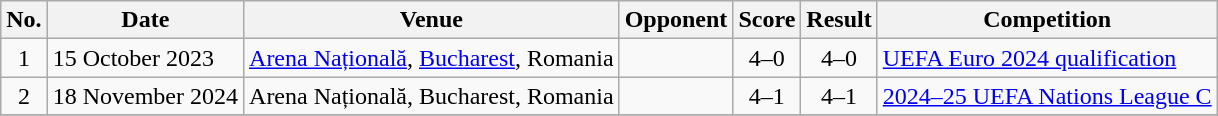<table class="wikitable sortable">
<tr>
<th scope="col">No.</th>
<th scope="col" data-sort-type="date">Date</th>
<th scope="col">Venue</th>
<th scope="col">Opponent</th>
<th scope="col">Score</th>
<th scope="col">Result</th>
<th scope="col">Competition</th>
</tr>
<tr>
<td align="center">1</td>
<td>15 October 2023</td>
<td><a href='#'>Arena Națională</a>, <a href='#'>Bucharest</a>, Romania</td>
<td></td>
<td align="center">4–0</td>
<td align="center">4–0</td>
<td><a href='#'>UEFA Euro 2024 qualification</a></td>
</tr>
<tr>
<td align="center">2</td>
<td>18 November 2024</td>
<td>Arena Națională, Bucharest, Romania</td>
<td></td>
<td align="center">4–1</td>
<td align="center">4–1</td>
<td><a href='#'>2024–25 UEFA Nations League C</a></td>
</tr>
<tr>
</tr>
</table>
